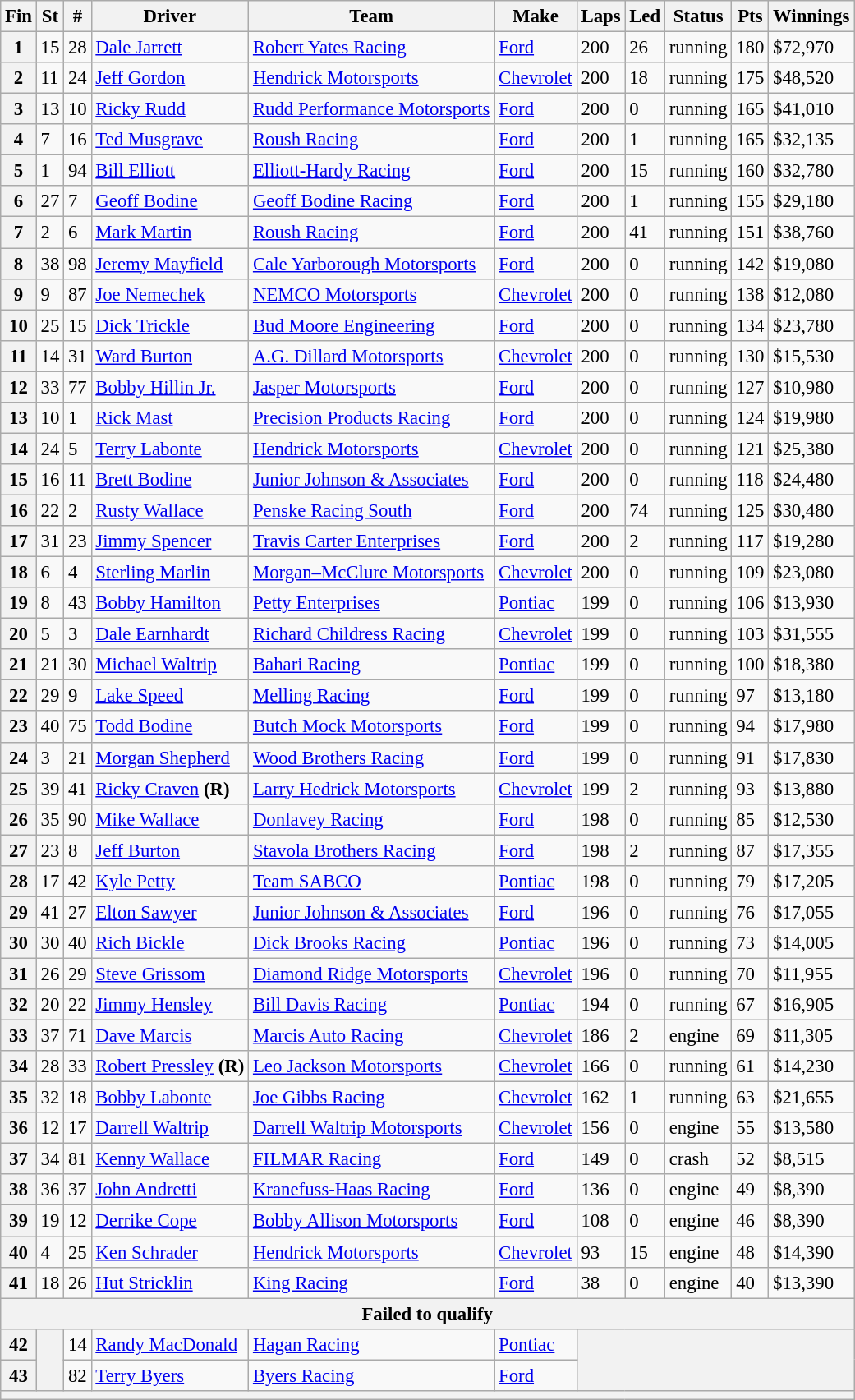<table class="wikitable" style="font-size:95%">
<tr>
<th>Fin</th>
<th>St</th>
<th>#</th>
<th>Driver</th>
<th>Team</th>
<th>Make</th>
<th>Laps</th>
<th>Led</th>
<th>Status</th>
<th>Pts</th>
<th>Winnings</th>
</tr>
<tr>
<th>1</th>
<td>15</td>
<td>28</td>
<td><a href='#'>Dale Jarrett</a></td>
<td><a href='#'>Robert Yates Racing</a></td>
<td><a href='#'>Ford</a></td>
<td>200</td>
<td>26</td>
<td>running</td>
<td>180</td>
<td>$72,970</td>
</tr>
<tr>
<th>2</th>
<td>11</td>
<td>24</td>
<td><a href='#'>Jeff Gordon</a></td>
<td><a href='#'>Hendrick Motorsports</a></td>
<td><a href='#'>Chevrolet</a></td>
<td>200</td>
<td>18</td>
<td>running</td>
<td>175</td>
<td>$48,520</td>
</tr>
<tr>
<th>3</th>
<td>13</td>
<td>10</td>
<td><a href='#'>Ricky Rudd</a></td>
<td><a href='#'>Rudd Performance Motorsports</a></td>
<td><a href='#'>Ford</a></td>
<td>200</td>
<td>0</td>
<td>running</td>
<td>165</td>
<td>$41,010</td>
</tr>
<tr>
<th>4</th>
<td>7</td>
<td>16</td>
<td><a href='#'>Ted Musgrave</a></td>
<td><a href='#'>Roush Racing</a></td>
<td><a href='#'>Ford</a></td>
<td>200</td>
<td>1</td>
<td>running</td>
<td>165</td>
<td>$32,135</td>
</tr>
<tr>
<th>5</th>
<td>1</td>
<td>94</td>
<td><a href='#'>Bill Elliott</a></td>
<td><a href='#'>Elliott-Hardy Racing</a></td>
<td><a href='#'>Ford</a></td>
<td>200</td>
<td>15</td>
<td>running</td>
<td>160</td>
<td>$32,780</td>
</tr>
<tr>
<th>6</th>
<td>27</td>
<td>7</td>
<td><a href='#'>Geoff Bodine</a></td>
<td><a href='#'>Geoff Bodine Racing</a></td>
<td><a href='#'>Ford</a></td>
<td>200</td>
<td>1</td>
<td>running</td>
<td>155</td>
<td>$29,180</td>
</tr>
<tr>
<th>7</th>
<td>2</td>
<td>6</td>
<td><a href='#'>Mark Martin</a></td>
<td><a href='#'>Roush Racing</a></td>
<td><a href='#'>Ford</a></td>
<td>200</td>
<td>41</td>
<td>running</td>
<td>151</td>
<td>$38,760</td>
</tr>
<tr>
<th>8</th>
<td>38</td>
<td>98</td>
<td><a href='#'>Jeremy Mayfield</a></td>
<td><a href='#'>Cale Yarborough Motorsports</a></td>
<td><a href='#'>Ford</a></td>
<td>200</td>
<td>0</td>
<td>running</td>
<td>142</td>
<td>$19,080</td>
</tr>
<tr>
<th>9</th>
<td>9</td>
<td>87</td>
<td><a href='#'>Joe Nemechek</a></td>
<td><a href='#'>NEMCO Motorsports</a></td>
<td><a href='#'>Chevrolet</a></td>
<td>200</td>
<td>0</td>
<td>running</td>
<td>138</td>
<td>$12,080</td>
</tr>
<tr>
<th>10</th>
<td>25</td>
<td>15</td>
<td><a href='#'>Dick Trickle</a></td>
<td><a href='#'>Bud Moore Engineering</a></td>
<td><a href='#'>Ford</a></td>
<td>200</td>
<td>0</td>
<td>running</td>
<td>134</td>
<td>$23,780</td>
</tr>
<tr>
<th>11</th>
<td>14</td>
<td>31</td>
<td><a href='#'>Ward Burton</a></td>
<td><a href='#'>A.G. Dillard Motorsports</a></td>
<td><a href='#'>Chevrolet</a></td>
<td>200</td>
<td>0</td>
<td>running</td>
<td>130</td>
<td>$15,530</td>
</tr>
<tr>
<th>12</th>
<td>33</td>
<td>77</td>
<td><a href='#'>Bobby Hillin Jr.</a></td>
<td><a href='#'>Jasper Motorsports</a></td>
<td><a href='#'>Ford</a></td>
<td>200</td>
<td>0</td>
<td>running</td>
<td>127</td>
<td>$10,980</td>
</tr>
<tr>
<th>13</th>
<td>10</td>
<td>1</td>
<td><a href='#'>Rick Mast</a></td>
<td><a href='#'>Precision Products Racing</a></td>
<td><a href='#'>Ford</a></td>
<td>200</td>
<td>0</td>
<td>running</td>
<td>124</td>
<td>$19,980</td>
</tr>
<tr>
<th>14</th>
<td>24</td>
<td>5</td>
<td><a href='#'>Terry Labonte</a></td>
<td><a href='#'>Hendrick Motorsports</a></td>
<td><a href='#'>Chevrolet</a></td>
<td>200</td>
<td>0</td>
<td>running</td>
<td>121</td>
<td>$25,380</td>
</tr>
<tr>
<th>15</th>
<td>16</td>
<td>11</td>
<td><a href='#'>Brett Bodine</a></td>
<td><a href='#'>Junior Johnson & Associates</a></td>
<td><a href='#'>Ford</a></td>
<td>200</td>
<td>0</td>
<td>running</td>
<td>118</td>
<td>$24,480</td>
</tr>
<tr>
<th>16</th>
<td>22</td>
<td>2</td>
<td><a href='#'>Rusty Wallace</a></td>
<td><a href='#'>Penske Racing South</a></td>
<td><a href='#'>Ford</a></td>
<td>200</td>
<td>74</td>
<td>running</td>
<td>125</td>
<td>$30,480</td>
</tr>
<tr>
<th>17</th>
<td>31</td>
<td>23</td>
<td><a href='#'>Jimmy Spencer</a></td>
<td><a href='#'>Travis Carter Enterprises</a></td>
<td><a href='#'>Ford</a></td>
<td>200</td>
<td>2</td>
<td>running</td>
<td>117</td>
<td>$19,280</td>
</tr>
<tr>
<th>18</th>
<td>6</td>
<td>4</td>
<td><a href='#'>Sterling Marlin</a></td>
<td><a href='#'>Morgan–McClure Motorsports</a></td>
<td><a href='#'>Chevrolet</a></td>
<td>200</td>
<td>0</td>
<td>running</td>
<td>109</td>
<td>$23,080</td>
</tr>
<tr>
<th>19</th>
<td>8</td>
<td>43</td>
<td><a href='#'>Bobby Hamilton</a></td>
<td><a href='#'>Petty Enterprises</a></td>
<td><a href='#'>Pontiac</a></td>
<td>199</td>
<td>0</td>
<td>running</td>
<td>106</td>
<td>$13,930</td>
</tr>
<tr>
<th>20</th>
<td>5</td>
<td>3</td>
<td><a href='#'>Dale Earnhardt</a></td>
<td><a href='#'>Richard Childress Racing</a></td>
<td><a href='#'>Chevrolet</a></td>
<td>199</td>
<td>0</td>
<td>running</td>
<td>103</td>
<td>$31,555</td>
</tr>
<tr>
<th>21</th>
<td>21</td>
<td>30</td>
<td><a href='#'>Michael Waltrip</a></td>
<td><a href='#'>Bahari Racing</a></td>
<td><a href='#'>Pontiac</a></td>
<td>199</td>
<td>0</td>
<td>running</td>
<td>100</td>
<td>$18,380</td>
</tr>
<tr>
<th>22</th>
<td>29</td>
<td>9</td>
<td><a href='#'>Lake Speed</a></td>
<td><a href='#'>Melling Racing</a></td>
<td><a href='#'>Ford</a></td>
<td>199</td>
<td>0</td>
<td>running</td>
<td>97</td>
<td>$13,180</td>
</tr>
<tr>
<th>23</th>
<td>40</td>
<td>75</td>
<td><a href='#'>Todd Bodine</a></td>
<td><a href='#'>Butch Mock Motorsports</a></td>
<td><a href='#'>Ford</a></td>
<td>199</td>
<td>0</td>
<td>running</td>
<td>94</td>
<td>$17,980</td>
</tr>
<tr>
<th>24</th>
<td>3</td>
<td>21</td>
<td><a href='#'>Morgan Shepherd</a></td>
<td><a href='#'>Wood Brothers Racing</a></td>
<td><a href='#'>Ford</a></td>
<td>199</td>
<td>0</td>
<td>running</td>
<td>91</td>
<td>$17,830</td>
</tr>
<tr>
<th>25</th>
<td>39</td>
<td>41</td>
<td><a href='#'>Ricky Craven</a> <strong>(R)</strong></td>
<td><a href='#'>Larry Hedrick Motorsports</a></td>
<td><a href='#'>Chevrolet</a></td>
<td>199</td>
<td>2</td>
<td>running</td>
<td>93</td>
<td>$13,880</td>
</tr>
<tr>
<th>26</th>
<td>35</td>
<td>90</td>
<td><a href='#'>Mike Wallace</a></td>
<td><a href='#'>Donlavey Racing</a></td>
<td><a href='#'>Ford</a></td>
<td>198</td>
<td>0</td>
<td>running</td>
<td>85</td>
<td>$12,530</td>
</tr>
<tr>
<th>27</th>
<td>23</td>
<td>8</td>
<td><a href='#'>Jeff Burton</a></td>
<td><a href='#'>Stavola Brothers Racing</a></td>
<td><a href='#'>Ford</a></td>
<td>198</td>
<td>2</td>
<td>running</td>
<td>87</td>
<td>$17,355</td>
</tr>
<tr>
<th>28</th>
<td>17</td>
<td>42</td>
<td><a href='#'>Kyle Petty</a></td>
<td><a href='#'>Team SABCO</a></td>
<td><a href='#'>Pontiac</a></td>
<td>198</td>
<td>0</td>
<td>running</td>
<td>79</td>
<td>$17,205</td>
</tr>
<tr>
<th>29</th>
<td>41</td>
<td>27</td>
<td><a href='#'>Elton Sawyer</a></td>
<td><a href='#'>Junior Johnson & Associates</a></td>
<td><a href='#'>Ford</a></td>
<td>196</td>
<td>0</td>
<td>running</td>
<td>76</td>
<td>$17,055</td>
</tr>
<tr>
<th>30</th>
<td>30</td>
<td>40</td>
<td><a href='#'>Rich Bickle</a></td>
<td><a href='#'>Dick Brooks Racing</a></td>
<td><a href='#'>Pontiac</a></td>
<td>196</td>
<td>0</td>
<td>running</td>
<td>73</td>
<td>$14,005</td>
</tr>
<tr>
<th>31</th>
<td>26</td>
<td>29</td>
<td><a href='#'>Steve Grissom</a></td>
<td><a href='#'>Diamond Ridge Motorsports</a></td>
<td><a href='#'>Chevrolet</a></td>
<td>196</td>
<td>0</td>
<td>running</td>
<td>70</td>
<td>$11,955</td>
</tr>
<tr>
<th>32</th>
<td>20</td>
<td>22</td>
<td><a href='#'>Jimmy Hensley</a></td>
<td><a href='#'>Bill Davis Racing</a></td>
<td><a href='#'>Pontiac</a></td>
<td>194</td>
<td>0</td>
<td>running</td>
<td>67</td>
<td>$16,905</td>
</tr>
<tr>
<th>33</th>
<td>37</td>
<td>71</td>
<td><a href='#'>Dave Marcis</a></td>
<td><a href='#'>Marcis Auto Racing</a></td>
<td><a href='#'>Chevrolet</a></td>
<td>186</td>
<td>2</td>
<td>engine</td>
<td>69</td>
<td>$11,305</td>
</tr>
<tr>
<th>34</th>
<td>28</td>
<td>33</td>
<td><a href='#'>Robert Pressley</a> <strong>(R)</strong></td>
<td><a href='#'>Leo Jackson Motorsports</a></td>
<td><a href='#'>Chevrolet</a></td>
<td>166</td>
<td>0</td>
<td>running</td>
<td>61</td>
<td>$14,230</td>
</tr>
<tr>
<th>35</th>
<td>32</td>
<td>18</td>
<td><a href='#'>Bobby Labonte</a></td>
<td><a href='#'>Joe Gibbs Racing</a></td>
<td><a href='#'>Chevrolet</a></td>
<td>162</td>
<td>1</td>
<td>running</td>
<td>63</td>
<td>$21,655</td>
</tr>
<tr>
<th>36</th>
<td>12</td>
<td>17</td>
<td><a href='#'>Darrell Waltrip</a></td>
<td><a href='#'>Darrell Waltrip Motorsports</a></td>
<td><a href='#'>Chevrolet</a></td>
<td>156</td>
<td>0</td>
<td>engine</td>
<td>55</td>
<td>$13,580</td>
</tr>
<tr>
<th>37</th>
<td>34</td>
<td>81</td>
<td><a href='#'>Kenny Wallace</a></td>
<td><a href='#'>FILMAR Racing</a></td>
<td><a href='#'>Ford</a></td>
<td>149</td>
<td>0</td>
<td>crash</td>
<td>52</td>
<td>$8,515</td>
</tr>
<tr>
<th>38</th>
<td>36</td>
<td>37</td>
<td><a href='#'>John Andretti</a></td>
<td><a href='#'>Kranefuss-Haas Racing</a></td>
<td><a href='#'>Ford</a></td>
<td>136</td>
<td>0</td>
<td>engine</td>
<td>49</td>
<td>$8,390</td>
</tr>
<tr>
<th>39</th>
<td>19</td>
<td>12</td>
<td><a href='#'>Derrike Cope</a></td>
<td><a href='#'>Bobby Allison Motorsports</a></td>
<td><a href='#'>Ford</a></td>
<td>108</td>
<td>0</td>
<td>engine</td>
<td>46</td>
<td>$8,390</td>
</tr>
<tr>
<th>40</th>
<td>4</td>
<td>25</td>
<td><a href='#'>Ken Schrader</a></td>
<td><a href='#'>Hendrick Motorsports</a></td>
<td><a href='#'>Chevrolet</a></td>
<td>93</td>
<td>15</td>
<td>engine</td>
<td>48</td>
<td>$14,390</td>
</tr>
<tr>
<th>41</th>
<td>18</td>
<td>26</td>
<td><a href='#'>Hut Stricklin</a></td>
<td><a href='#'>King Racing</a></td>
<td><a href='#'>Ford</a></td>
<td>38</td>
<td>0</td>
<td>engine</td>
<td>40</td>
<td>$13,390</td>
</tr>
<tr>
<th colspan="11">Failed to qualify</th>
</tr>
<tr>
<th>42</th>
<th rowspan="2"></th>
<td>14</td>
<td><a href='#'>Randy MacDonald</a></td>
<td><a href='#'>Hagan Racing</a></td>
<td><a href='#'>Pontiac</a></td>
<th colspan="5" rowspan="2"></th>
</tr>
<tr>
<th>43</th>
<td>82</td>
<td><a href='#'>Terry Byers</a></td>
<td><a href='#'>Byers Racing</a></td>
<td><a href='#'>Ford</a></td>
</tr>
<tr>
<th colspan="11"></th>
</tr>
</table>
